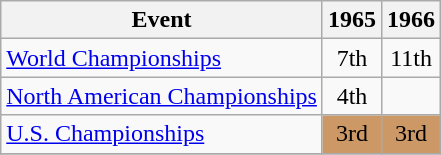<table class="wikitable">
<tr>
<th>Event</th>
<th>1965</th>
<th>1966</th>
</tr>
<tr>
<td><a href='#'>World Championships</a></td>
<td align="center">7th</td>
<td align="center">11th</td>
</tr>
<tr>
<td><a href='#'>North American Championships</a></td>
<td align="center">4th</td>
</tr>
<tr>
<td><a href='#'>U.S. Championships</a></td>
<td align="center" bgcolor="#cc9966">3rd</td>
<td align="center" bgcolor="#cc9966">3rd</td>
</tr>
<tr>
</tr>
</table>
